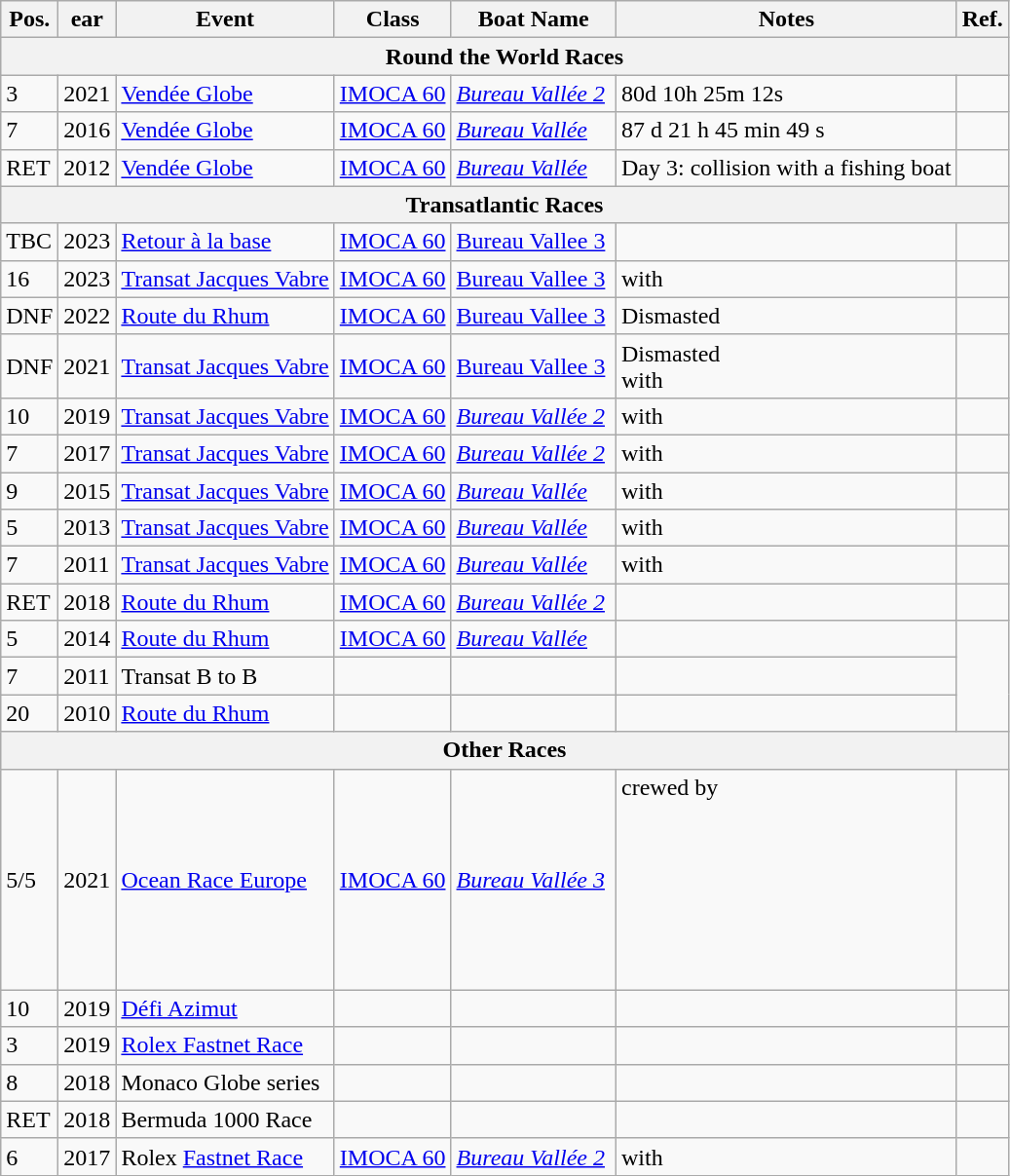<table class="wikitable sortable">
<tr>
<th>Pos.</th>
<th>ear</th>
<th>Event</th>
<th>Class</th>
<th>Boat Name</th>
<th>Notes</th>
<th>Ref.</th>
</tr>
<tr>
<th colspan=7>Round the World Races</th>
</tr>
<tr>
<td>3</td>
<td>2021</td>
<td><a href='#'>Vendée Globe</a></td>
<td><a href='#'>IMOCA 60</a></td>
<td><em><a href='#'>Bureau Vallée 2</a></em></td>
<td>80d 10h 25m 12s</td>
<td></td>
</tr>
<tr>
<td>7</td>
<td>2016</td>
<td><a href='#'>Vendée Globe</a></td>
<td><a href='#'>IMOCA 60</a></td>
<td><em><a href='#'>Bureau Vallée</a></em></td>
<td>87 d 21 h 45 min 49 s</td>
<td></td>
</tr>
<tr>
<td>RET</td>
<td>2012</td>
<td><a href='#'>Vendée Globe</a></td>
<td><a href='#'>IMOCA 60</a></td>
<td><em><a href='#'>Bureau Vallée</a></em></td>
<td>Day 3: collision with a fishing boat</td>
<td></td>
</tr>
<tr>
<th colspan=7>Transatlantic Races</th>
</tr>
<tr>
<td>TBC</td>
<td>2023</td>
<td><a href='#'>Retour à la base</a></td>
<td><a href='#'>IMOCA 60</a></td>
<td><a href='#'>Bureau Vallee 3</a></td>
<td></td>
<td></td>
</tr>
<tr>
<td>16</td>
<td>2023</td>
<td><a href='#'>Transat Jacques Vabre</a></td>
<td><a href='#'>IMOCA 60</a></td>
<td><a href='#'>Bureau Vallee 3</a></td>
<td>with </td>
<td></td>
</tr>
<tr>
<td>DNF</td>
<td>2022</td>
<td><a href='#'>Route du Rhum</a></td>
<td><a href='#'>IMOCA 60</a></td>
<td><a href='#'>Bureau Vallee 3</a></td>
<td>Dismasted</td>
<td></td>
</tr>
<tr>
<td>DNF</td>
<td>2021</td>
<td><a href='#'>Transat Jacques Vabre</a></td>
<td><a href='#'>IMOCA 60</a></td>
<td><a href='#'>Bureau Vallee 3</a></td>
<td>Dismasted<br>with </td>
<td></td>
</tr>
<tr>
<td>10</td>
<td>2019</td>
<td><a href='#'>Transat Jacques Vabre</a></td>
<td><a href='#'>IMOCA 60</a></td>
<td><em><a href='#'>Bureau Vallée 2</a></em> </td>
<td>with   </td>
<td></td>
</tr>
<tr>
<td>7</td>
<td>2017</td>
<td><a href='#'>Transat Jacques Vabre</a></td>
<td><a href='#'>IMOCA 60</a></td>
<td><em><a href='#'>Bureau Vallée 2</a></em></td>
<td>with </td>
</tr>
<tr>
<td>9</td>
<td>2015</td>
<td><a href='#'>Transat Jacques Vabre</a></td>
<td><a href='#'>IMOCA 60</a></td>
<td><em><a href='#'>Bureau Vallée</a></em></td>
<td>with </td>
<td></td>
</tr>
<tr>
<td>5</td>
<td>2013</td>
<td><a href='#'>Transat Jacques Vabre</a></td>
<td><a href='#'>IMOCA 60</a></td>
<td><em><a href='#'>Bureau Vallée</a></em></td>
<td>with </td>
</tr>
<tr>
<td>7</td>
<td>2011</td>
<td><a href='#'>Transat Jacques Vabre</a></td>
<td><a href='#'>IMOCA 60</a></td>
<td><em><a href='#'>Bureau Vallée</a></em></td>
<td>with </td>
<td></td>
</tr>
<tr>
<td>RET</td>
<td>2018</td>
<td><a href='#'>Route du Rhum</a></td>
<td><a href='#'>IMOCA 60</a></td>
<td><em><a href='#'>Bureau Vallée 2</a></em></td>
<td></td>
<td></td>
</tr>
<tr>
<td>5</td>
<td>2014</td>
<td><a href='#'>Route du Rhum</a></td>
<td><a href='#'>IMOCA 60</a></td>
<td><em><a href='#'>Bureau Vallée</a></em></td>
<td></td>
</tr>
<tr>
<td>7</td>
<td>2011</td>
<td>Transat B to B</td>
<td></td>
<td></td>
<td></td>
</tr>
<tr>
<td>20</td>
<td>2010</td>
<td><a href='#'>Route du Rhum</a></td>
<td></td>
<td></td>
<td></td>
</tr>
<tr>
<th colspan=7>Other Races</th>
</tr>
<tr>
<td>5/5</td>
<td>2021</td>
<td><a href='#'>Ocean Race Europe</a></td>
<td><a href='#'>IMOCA 60</a></td>
<td><em><a href='#'>Bureau Vallée 3</a></em></td>
<td>crewed by  <br>  <br>  <br>  <br>  <br>  <br>  <br>  <br> </td>
<td></td>
</tr>
<tr>
<td>10</td>
<td>2019</td>
<td><a href='#'>Défi Azimut</a></td>
<td></td>
<td></td>
<td></td>
<td></td>
</tr>
<tr>
<td>3</td>
<td>2019</td>
<td><a href='#'>Rolex Fastnet Race</a></td>
<td></td>
<td></td>
<td></td>
<td></td>
</tr>
<tr>
<td>8</td>
<td>2018</td>
<td>Monaco Globe series</td>
<td></td>
<td></td>
<td></td>
<td></td>
</tr>
<tr>
<td>RET</td>
<td>2018</td>
<td>Bermuda 1000 Race</td>
<td></td>
<td></td>
<td></td>
<td></td>
</tr>
<tr>
<td>6</td>
<td>2017</td>
<td>Rolex <a href='#'>Fastnet Race</a></td>
<td><a href='#'>IMOCA 60</a></td>
<td><em><a href='#'>Bureau Vallée 2</a></em></td>
<td>with </td>
<td></td>
</tr>
</table>
